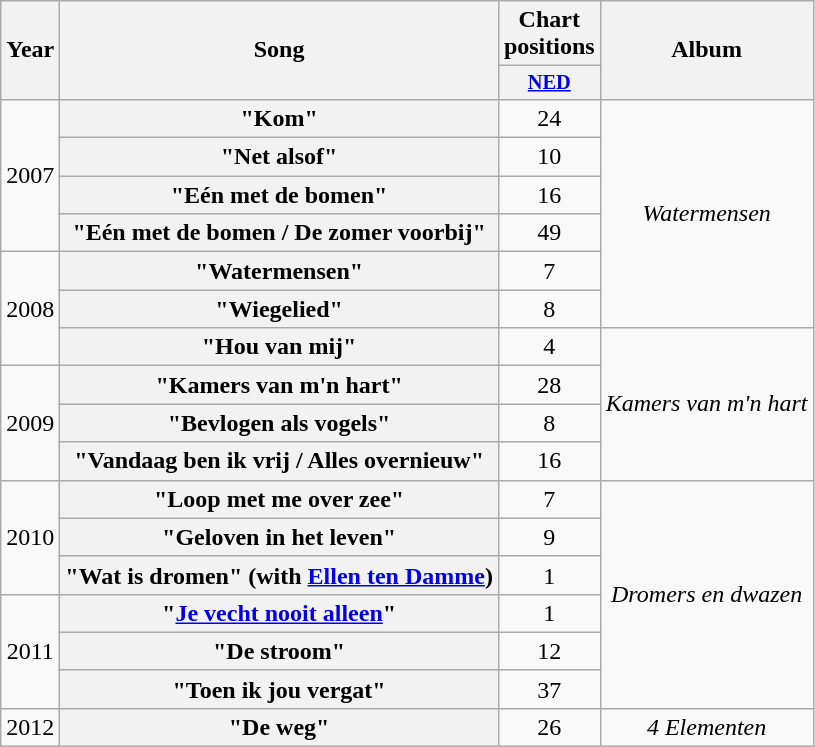<table class="wikitable plainrowheaders" style="text-align:center;" border="1">
<tr>
<th scope="col" rowspan="2">Year</th>
<th scope="col" rowspan="2">Song</th>
<th scope="col" rowspan="1">Chart positions</th>
<th scope="col" rowspan="2">Album</th>
</tr>
<tr>
<th scope="col" style="width:3em;font-size:85%;"><a href='#'>NED</a><br></th>
</tr>
<tr>
<td rowspan="4">2007</td>
<th scope="row">"Kom"</th>
<td>24</td>
<td rowspan="6"><em>Watermensen</em></td>
</tr>
<tr>
<th scope="row">"Net alsof"</th>
<td>10</td>
</tr>
<tr>
<th scope="row">"Eén met de bomen"</th>
<td>16</td>
</tr>
<tr>
<th scope="row">"Eén met de bomen / De zomer voorbij"</th>
<td>49</td>
</tr>
<tr>
<td rowspan="3">2008</td>
<th scope="row">"Watermensen"</th>
<td>7</td>
</tr>
<tr>
<th scope="row">"Wiegelied"</th>
<td>8</td>
</tr>
<tr>
<th scope="row">"Hou van mij"</th>
<td>4</td>
<td rowspan="4"><em>Kamers van m'n hart</em></td>
</tr>
<tr>
<td rowspan="3">2009</td>
<th scope="row">"Kamers van m'n hart"</th>
<td>28</td>
</tr>
<tr>
<th scope="row">"Bevlogen als vogels"</th>
<td>8</td>
</tr>
<tr>
<th scope="row">"Vandaag ben ik vrij / Alles overnieuw"</th>
<td>16</td>
</tr>
<tr>
<td rowspan="3">2010</td>
<th scope="row">"Loop met me over zee"</th>
<td>7</td>
<td rowspan="6"><em>Dromers en dwazen</em></td>
</tr>
<tr>
<th scope="row">"Geloven in het leven"</th>
<td>9</td>
</tr>
<tr>
<th scope="row">"Wat is dromen" (with <a href='#'>Ellen ten Damme</a>)</th>
<td>1</td>
</tr>
<tr>
<td rowspan="3">2011</td>
<th scope="row">"<a href='#'>Je vecht nooit alleen</a>"</th>
<td>1</td>
</tr>
<tr>
<th scope="row">"De stroom"</th>
<td>12</td>
</tr>
<tr>
<th scope="row">"Toen ik jou vergat"</th>
<td>37</td>
</tr>
<tr>
<td>2012</td>
<th scope="row">"De weg"</th>
<td>26</td>
<td><em>4 Elementen</em></td>
</tr>
</table>
